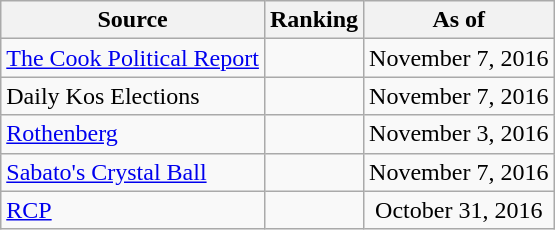<table class="wikitable" style="text-align:center">
<tr>
<th>Source</th>
<th>Ranking</th>
<th>As of</th>
</tr>
<tr>
<td align=left><a href='#'>The Cook Political Report</a></td>
<td></td>
<td>November 7, 2016</td>
</tr>
<tr>
<td align=left>Daily Kos Elections</td>
<td></td>
<td>November 7, 2016</td>
</tr>
<tr>
<td align=left><a href='#'>Rothenberg</a></td>
<td></td>
<td>November 3, 2016</td>
</tr>
<tr>
<td align=left><a href='#'>Sabato's Crystal Ball</a></td>
<td></td>
<td>November 7, 2016</td>
</tr>
<tr>
<td align="left"><a href='#'>RCP</a></td>
<td></td>
<td>October 31, 2016</td>
</tr>
</table>
